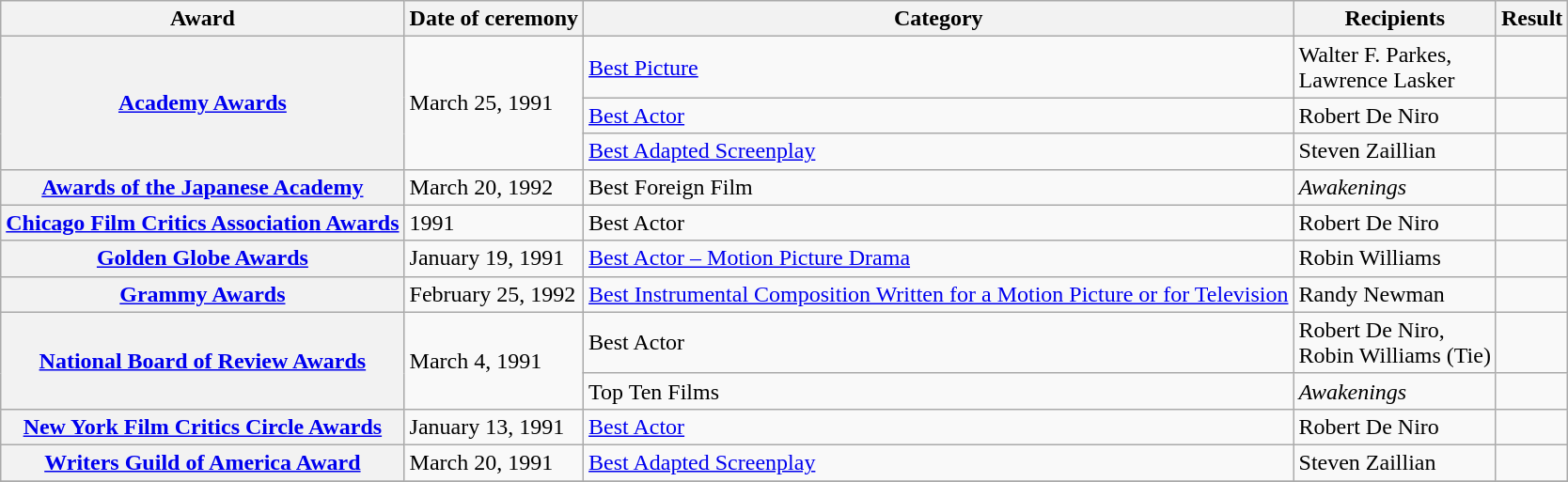<table class="wikitable sortable plainrowheaders">
<tr>
<th scope="col">Award</th>
<th scope="col">Date of ceremony</th>
<th scope="col">Category</th>
<th scope="col">Recipients</th>
<th scope="col">Result</th>
</tr>
<tr>
<th scope="row" rowspan="3"><a href='#'>Academy Awards</a></th>
<td rowspan="3">March 25, 1991</td>
<td><a href='#'>Best Picture</a></td>
<td>Walter F. Parkes,<br>Lawrence Lasker</td>
<td></td>
</tr>
<tr>
<td><a href='#'>Best Actor</a></td>
<td>Robert De Niro</td>
<td></td>
</tr>
<tr>
<td><a href='#'>Best Adapted Screenplay</a></td>
<td>Steven Zaillian</td>
<td></td>
</tr>
<tr>
<th scope="row"><a href='#'>Awards of the Japanese Academy</a></th>
<td>March 20, 1992</td>
<td>Best Foreign Film</td>
<td><em>Awakenings</em></td>
<td></td>
</tr>
<tr>
<th scope="row"><a href='#'>Chicago Film Critics Association Awards</a></th>
<td>1991</td>
<td>Best Actor</td>
<td>Robert De Niro</td>
<td></td>
</tr>
<tr>
<th scope="row"><a href='#'>Golden Globe Awards</a></th>
<td>January 19, 1991</td>
<td><a href='#'>Best Actor – Motion Picture Drama</a></td>
<td>Robin Williams</td>
<td></td>
</tr>
<tr>
<th scope="row"><a href='#'>Grammy Awards</a></th>
<td>February 25, 1992</td>
<td><a href='#'>Best Instrumental Composition Written for a Motion Picture or for Television</a></td>
<td>Randy Newman</td>
<td></td>
</tr>
<tr>
<th scope="row" rowspan="2"><a href='#'>National Board of Review Awards</a></th>
<td rowspan="2">March 4, 1991</td>
<td>Best Actor</td>
<td>Robert De Niro,<br>Robin Williams (Tie)</td>
<td></td>
</tr>
<tr>
<td>Top Ten Films</td>
<td><em>Awakenings</em></td>
<td></td>
</tr>
<tr>
<th scope="row"><a href='#'>New York Film Critics Circle Awards</a></th>
<td>January 13, 1991</td>
<td><a href='#'>Best Actor</a></td>
<td>Robert De Niro</td>
<td></td>
</tr>
<tr>
<th scope="row"><a href='#'>Writers Guild of America Award</a></th>
<td>March 20, 1991</td>
<td><a href='#'>Best Adapted Screenplay</a></td>
<td>Steven Zaillian</td>
<td></td>
</tr>
<tr>
</tr>
</table>
